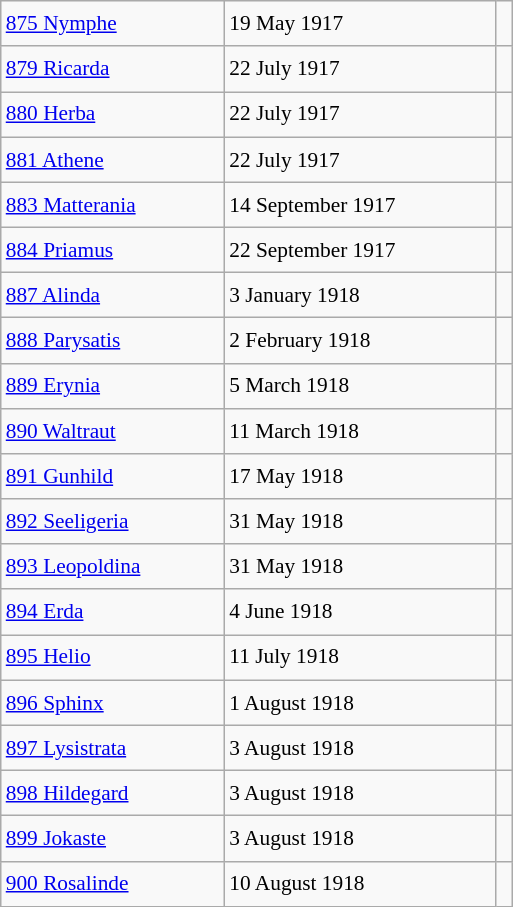<table class="wikitable" style="font-size: 89%; float: left; width: 24em; margin-right: 1em; line-height: 1.65em !important; height: 540px;">
<tr>
<td><a href='#'>875 Nymphe</a></td>
<td>19 May 1917</td>
<td><small></small></td>
</tr>
<tr>
<td><a href='#'>879 Ricarda</a></td>
<td>22 July 1917</td>
<td><small></small></td>
</tr>
<tr>
<td><a href='#'>880 Herba</a></td>
<td>22 July 1917</td>
<td><small></small></td>
</tr>
<tr>
<td><a href='#'>881 Athene</a></td>
<td>22 July 1917</td>
<td><small></small></td>
</tr>
<tr>
<td><a href='#'>883 Matterania</a></td>
<td>14 September 1917</td>
<td><small></small></td>
</tr>
<tr>
<td><a href='#'>884 Priamus</a></td>
<td>22 September 1917</td>
<td><small></small></td>
</tr>
<tr>
<td><a href='#'>887 Alinda</a></td>
<td>3 January 1918</td>
<td><small></small></td>
</tr>
<tr>
<td><a href='#'>888 Parysatis</a></td>
<td>2 February 1918</td>
<td><small></small></td>
</tr>
<tr>
<td><a href='#'>889 Erynia</a></td>
<td>5 March 1918</td>
<td><small></small></td>
</tr>
<tr>
<td><a href='#'>890 Waltraut</a></td>
<td>11 March 1918</td>
<td><small></small></td>
</tr>
<tr>
<td><a href='#'>891 Gunhild</a></td>
<td>17 May 1918</td>
<td><small></small></td>
</tr>
<tr>
<td><a href='#'>892 Seeligeria</a></td>
<td>31 May 1918</td>
<td><small></small></td>
</tr>
<tr>
<td><a href='#'>893 Leopoldina</a></td>
<td>31 May 1918</td>
<td><small></small></td>
</tr>
<tr>
<td><a href='#'>894 Erda</a></td>
<td>4 June 1918</td>
<td><small></small></td>
</tr>
<tr>
<td><a href='#'>895 Helio</a></td>
<td>11 July 1918</td>
<td><small></small></td>
</tr>
<tr>
<td><a href='#'>896 Sphinx</a></td>
<td>1 August 1918</td>
<td><small></small></td>
</tr>
<tr>
<td><a href='#'>897 Lysistrata</a></td>
<td>3 August 1918</td>
<td><small></small></td>
</tr>
<tr>
<td><a href='#'>898 Hildegard</a></td>
<td>3 August 1918</td>
<td><small></small></td>
</tr>
<tr>
<td><a href='#'>899 Jokaste</a></td>
<td>3 August 1918</td>
<td><small></small></td>
</tr>
<tr>
<td><a href='#'>900 Rosalinde</a></td>
<td>10 August 1918</td>
<td><small></small></td>
</tr>
</table>
